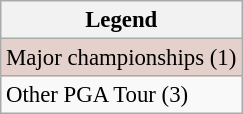<table class="wikitable" style="font-size:95%;">
<tr>
<th>Legend</th>
</tr>
<tr style="background:#e5d1cb;">
<td>Major championships (1)</td>
</tr>
<tr>
<td>Other PGA Tour (3)</td>
</tr>
</table>
